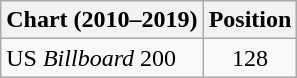<table class="wikitable">
<tr>
<th>Chart (2010–2019)</th>
<th>Position</th>
</tr>
<tr>
<td>US <em>Billboard</em> 200</td>
<td style="text-align:center;">128</td>
</tr>
</table>
